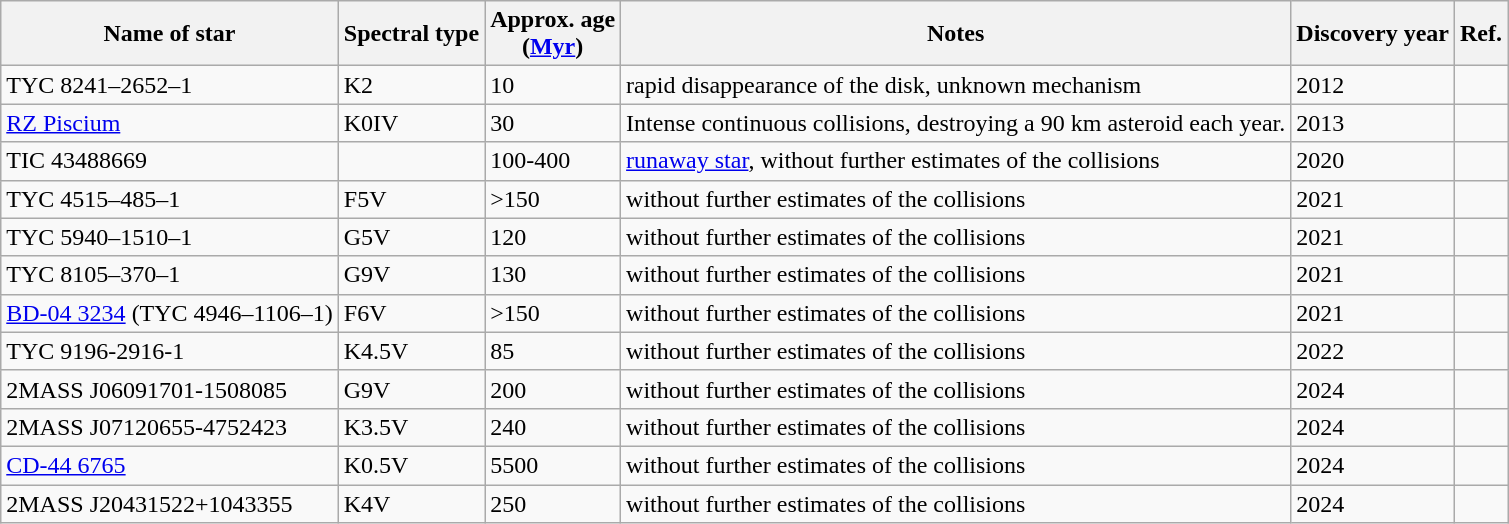<table class="wikitable">
<tr>
<th>Name of star</th>
<th>Spectral type</th>
<th>Approx. age<br>(<a href='#'>Myr</a>)</th>
<th>Notes</th>
<th>Discovery year</th>
<th>Ref.</th>
</tr>
<tr>
<td>TYC 8241–2652–1</td>
<td>K2</td>
<td>10</td>
<td>rapid disappearance of the disk, unknown mechanism</td>
<td>2012</td>
<td></td>
</tr>
<tr>
<td><a href='#'>RZ Piscium</a></td>
<td>K0IV</td>
<td>30</td>
<td>Intense continuous collisions, destroying a 90 km asteroid each year.</td>
<td>2013</td>
<td></td>
</tr>
<tr>
<td>TIC 43488669</td>
<td></td>
<td>100-400</td>
<td><a href='#'>runaway star</a>, without further estimates of the collisions</td>
<td>2020</td>
<td></td>
</tr>
<tr>
<td>TYC 4515–485–1</td>
<td>F5V</td>
<td>>150</td>
<td>without further estimates of the collisions</td>
<td>2021</td>
<td></td>
</tr>
<tr>
<td>TYC 5940–1510–1</td>
<td>G5V</td>
<td>120</td>
<td>without further estimates of the collisions</td>
<td>2021</td>
<td></td>
</tr>
<tr>
<td>TYC 8105–370–1</td>
<td>G9V</td>
<td>130</td>
<td>without further estimates of the collisions</td>
<td>2021</td>
<td></td>
</tr>
<tr>
<td><a href='#'>BD-04  3234</a> (TYC 4946–1106–1)</td>
<td>F6V</td>
<td>>150</td>
<td>without further estimates of the collisions</td>
<td>2021</td>
<td></td>
</tr>
<tr>
<td>TYC 9196-2916-1</td>
<td>K4.5V</td>
<td>85</td>
<td>without further estimates of the collisions</td>
<td>2022</td>
<td></td>
</tr>
<tr>
<td>2MASS J06091701-1508085</td>
<td>G9V</td>
<td>200</td>
<td>without further estimates of the collisions</td>
<td>2024</td>
<td></td>
</tr>
<tr>
<td>2MASS J07120655-4752423</td>
<td>K3.5V</td>
<td>240</td>
<td>without further estimates of the collisions</td>
<td>2024</td>
<td></td>
</tr>
<tr>
<td><a href='#'>CD-44 6765</a></td>
<td>K0.5V</td>
<td>5500</td>
<td>without further estimates of the collisions</td>
<td>2024</td>
<td></td>
</tr>
<tr>
<td>2MASS J20431522+1043355</td>
<td>K4V</td>
<td>250</td>
<td>without further estimates of the collisions</td>
<td>2024</td>
<td></td>
</tr>
</table>
